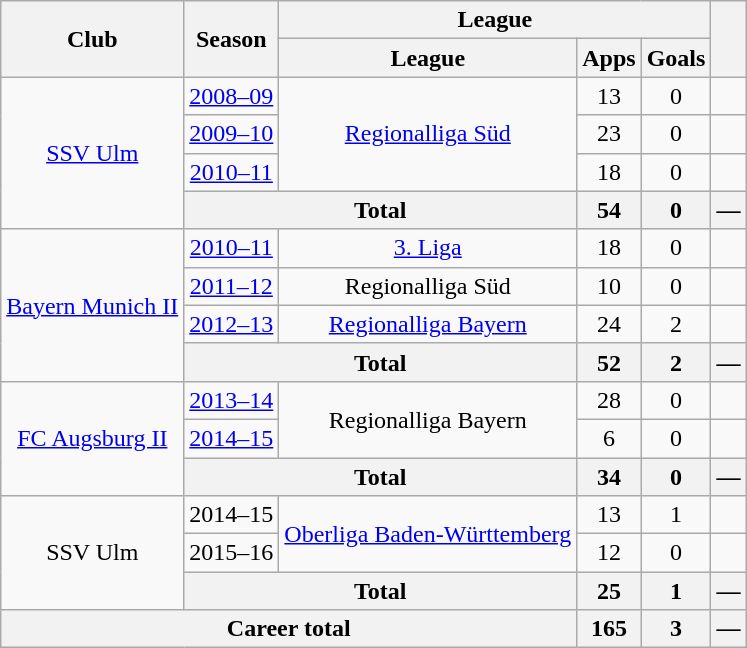<table class="wikitable" style="text-align:center">
<tr>
<th rowspan="2">Club</th>
<th rowspan="2">Season</th>
<th colspan="3">League</th>
<th rowspan="2"></th>
</tr>
<tr>
<th>League</th>
<th>Apps</th>
<th>Goals</th>
</tr>
<tr>
<td rowspan="4"><a href='#'>SSV Ulm</a></td>
<td><a href='#'>2008–09</a></td>
<td rowspan="3"><a href='#'>Regionalliga Süd</a></td>
<td>13</td>
<td>0</td>
<td></td>
</tr>
<tr>
<td><a href='#'>2009–10</a></td>
<td>23</td>
<td>0</td>
<td></td>
</tr>
<tr>
<td><a href='#'>2010–11</a></td>
<td>18</td>
<td>0</td>
<td></td>
</tr>
<tr>
<th colspan="2">Total</th>
<th>54</th>
<th>0</th>
<th>—</th>
</tr>
<tr>
<td rowspan="4"><a href='#'>Bayern Munich II</a></td>
<td><a href='#'>2010–11</a></td>
<td><a href='#'>3. Liga</a></td>
<td>18</td>
<td>0</td>
<td></td>
</tr>
<tr>
<td><a href='#'>2011–12</a></td>
<td>Regionalliga Süd</td>
<td>10</td>
<td>0</td>
<td></td>
</tr>
<tr>
<td><a href='#'>2012–13</a></td>
<td><a href='#'>Regionalliga Bayern</a></td>
<td>24</td>
<td>2</td>
<td></td>
</tr>
<tr>
<th colspan="2">Total</th>
<th>52</th>
<th>2</th>
<th>—</th>
</tr>
<tr>
<td rowspan="3"><a href='#'>FC Augsburg II</a></td>
<td><a href='#'>2013–14</a></td>
<td rowspan="2">Regionalliga Bayern</td>
<td>28</td>
<td>0</td>
<td></td>
</tr>
<tr>
<td><a href='#'>2014–15</a></td>
<td>6</td>
<td>0</td>
<td></td>
</tr>
<tr>
<th colspan="2">Total</th>
<th>34</th>
<th>0</th>
<th>—</th>
</tr>
<tr>
<td rowspan="3">SSV Ulm</td>
<td>2014–15</td>
<td rowspan="2"><a href='#'>Oberliga Baden-Württemberg</a></td>
<td>13</td>
<td>1</td>
<td></td>
</tr>
<tr>
<td>2015–16</td>
<td>12</td>
<td>0</td>
<td></td>
</tr>
<tr>
<th colspan="2">Total</th>
<th>25</th>
<th>1</th>
<th>—</th>
</tr>
<tr>
<th colspan="3">Career total</th>
<th>165</th>
<th>3</th>
<th>—</th>
</tr>
</table>
